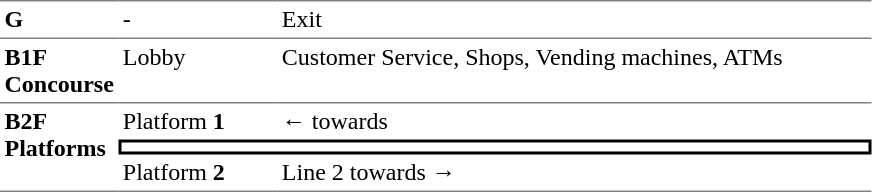<table table border=0 cellspacing=0 cellpadding=3>
<tr>
<td style="border-top:solid 1px gray;" width=50 valign=top><strong>G</strong></td>
<td style="border-top:solid 1px gray;" width=100 valign=top>-</td>
<td style="border-top:solid 1px gray;" width=390 valign=top>Exit</td>
</tr>
<tr>
<td style="border-bottom:solid 1px gray; border-top:solid 1px gray;" valign=top width=50><strong>B1F<br>Concourse</strong></td>
<td style="border-bottom:solid 1px gray; border-top:solid 1px gray;" valign=top width=100>Lobby</td>
<td style="border-bottom:solid 1px gray; border-top:solid 1px gray;" valign=top width=390>Customer Service, Shops, Vending machines, ATMs</td>
</tr>
<tr>
<td style="border-bottom:solid 1px gray;" rowspan="3" valign=top><strong>B2F<br>Platforms</strong></td>
<td>Platform <strong>1</strong></td>
<td>←  towards  </td>
</tr>
<tr>
<td style="border-right:solid 2px black;border-left:solid 2px black;border-top:solid 2px black;border-bottom:solid 2px black;text-align:center;" colspan=2></td>
</tr>
<tr>
<td style="border-bottom:solid 1px gray;">Platform <strong>2</strong></td>
<td style="border-bottom:solid 1px gray;">  Line 2 towards   →</td>
</tr>
</table>
